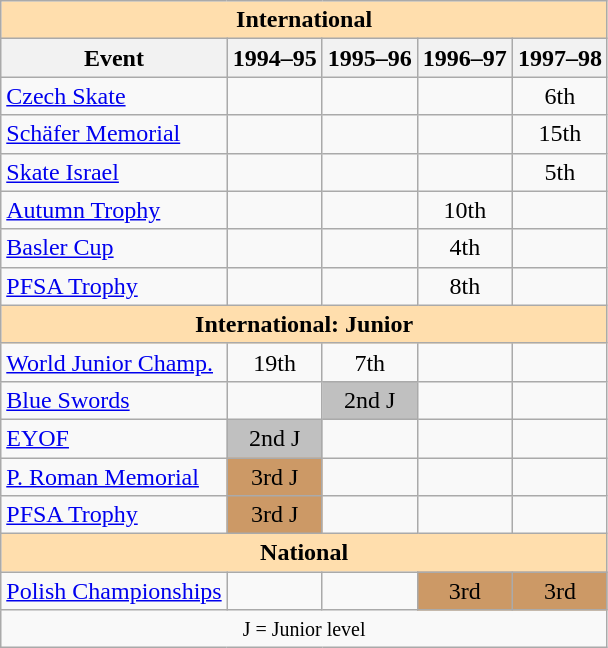<table class="wikitable" style="text-align:center">
<tr>
<th style="background-color: #ffdead; " colspan=5 align=center>International</th>
</tr>
<tr>
<th>Event</th>
<th>1994–95</th>
<th>1995–96</th>
<th>1996–97</th>
<th>1997–98</th>
</tr>
<tr>
<td align=left><a href='#'>Czech Skate</a></td>
<td></td>
<td></td>
<td></td>
<td>6th</td>
</tr>
<tr>
<td align=left><a href='#'>Schäfer Memorial</a></td>
<td></td>
<td></td>
<td></td>
<td>15th</td>
</tr>
<tr>
<td align=left><a href='#'>Skate Israel</a></td>
<td></td>
<td></td>
<td></td>
<td>5th</td>
</tr>
<tr>
<td align=left><a href='#'>Autumn Trophy</a></td>
<td></td>
<td></td>
<td>10th</td>
<td></td>
</tr>
<tr>
<td align=left><a href='#'>Basler Cup</a></td>
<td></td>
<td></td>
<td>4th</td>
<td></td>
</tr>
<tr>
<td align=left><a href='#'>PFSA Trophy</a></td>
<td></td>
<td></td>
<td>8th</td>
<td></td>
</tr>
<tr>
<th style="background-color: #ffdead; " colspan=5 align=center>International: Junior</th>
</tr>
<tr>
<td align=left><a href='#'>World Junior Champ.</a></td>
<td>19th</td>
<td>7th</td>
<td></td>
<td></td>
</tr>
<tr>
<td align=left><a href='#'>Blue Swords</a></td>
<td></td>
<td bgcolor=silver>2nd J</td>
<td></td>
<td></td>
</tr>
<tr>
<td align=left><a href='#'>EYOF</a></td>
<td bgcolor=silver>2nd J</td>
<td></td>
<td></td>
<td></td>
</tr>
<tr>
<td align=left><a href='#'>P. Roman Memorial</a></td>
<td bgcolor=cc9966>3rd J</td>
<td></td>
<td></td>
<td></td>
</tr>
<tr>
<td align=left><a href='#'>PFSA Trophy</a></td>
<td bgcolor=cc9966>3rd J</td>
<td></td>
<td></td>
<td></td>
</tr>
<tr>
<th style="background-color: #ffdead; " colspan=5 align=center>National</th>
</tr>
<tr>
<td align=left><a href='#'>Polish Championships</a></td>
<td></td>
<td></td>
<td bgcolor=cc9966>3rd</td>
<td bgcolor=cc9966>3rd</td>
</tr>
<tr>
<td colspan=5 align=center><small> J = Junior level </small></td>
</tr>
</table>
